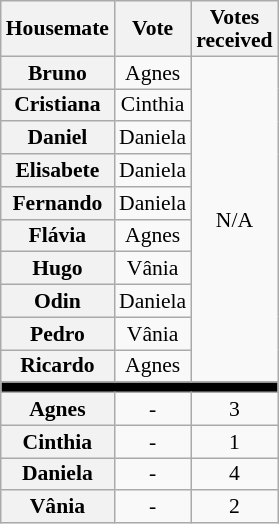<table class="wikitable" style="text-align:center; font-size:90%; line-height:15px;">
<tr>
<th>Housemate</th>
<th>Vote</th>
<th>Votes<br>received</th>
</tr>
<tr>
<th>Bruno</th>
<td>Agnes</td>
<td rowspan=10>N/A</td>
</tr>
<tr>
<th>Cristiana</th>
<td>Cinthia</td>
</tr>
<tr>
<th>Daniel</th>
<td>Daniela</td>
</tr>
<tr>
<th>Elisabete</th>
<td>Daniela</td>
</tr>
<tr>
<th>Fernando</th>
<td>Daniela</td>
</tr>
<tr>
<th>Flávia</th>
<td>Agnes</td>
</tr>
<tr>
<th>Hugo</th>
<td>Vânia</td>
</tr>
<tr>
<th>Odin</th>
<td>Daniela</td>
</tr>
<tr>
<th>Pedro</th>
<td>Vânia</td>
</tr>
<tr>
<th>Ricardo</th>
<td>Agnes</td>
</tr>
<tr>
<th style="background:#000;" colspan="3"></th>
</tr>
<tr>
<th>Agnes</th>
<td>-</td>
<td>3</td>
</tr>
<tr>
<th>Cinthia</th>
<td>-</td>
<td>1</td>
</tr>
<tr>
<th>Daniela</th>
<td>-</td>
<td>4</td>
</tr>
<tr>
<th>Vânia</th>
<td>-</td>
<td>2</td>
</tr>
</table>
